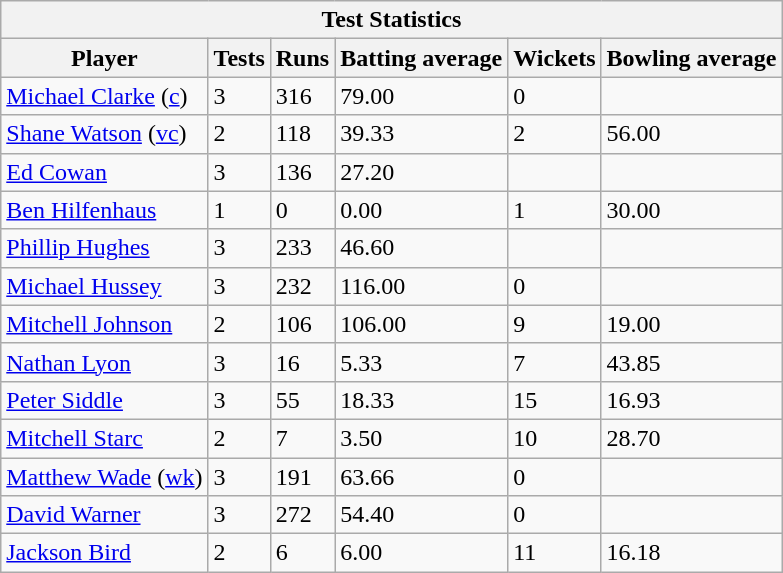<table class="wikitable sortable">
<tr>
<th colspan=12>Test Statistics</th>
</tr>
<tr>
<th>Player</th>
<th>Tests</th>
<th>Runs</th>
<th>Batting average</th>
<th>Wickets</th>
<th>Bowling average</th>
</tr>
<tr>
<td><a href='#'>Michael Clarke</a> (<a href='#'>c</a>)</td>
<td>3</td>
<td>316</td>
<td>79.00</td>
<td>0</td>
<td></td>
</tr>
<tr>
<td><a href='#'>Shane Watson</a> (<a href='#'>vc</a>)</td>
<td>2</td>
<td>118</td>
<td>39.33</td>
<td>2</td>
<td>56.00</td>
</tr>
<tr>
<td><a href='#'>Ed Cowan</a></td>
<td>3</td>
<td>136</td>
<td>27.20</td>
<td></td>
<td></td>
</tr>
<tr>
<td><a href='#'>Ben Hilfenhaus</a></td>
<td>1</td>
<td>0</td>
<td>0.00</td>
<td>1</td>
<td>30.00</td>
</tr>
<tr>
<td><a href='#'>Phillip Hughes</a></td>
<td>3</td>
<td>233</td>
<td>46.60</td>
<td></td>
<td></td>
</tr>
<tr>
<td><a href='#'>Michael Hussey</a></td>
<td>3</td>
<td>232</td>
<td>116.00</td>
<td>0</td>
<td></td>
</tr>
<tr>
<td><a href='#'>Mitchell Johnson</a></td>
<td>2</td>
<td>106</td>
<td>106.00</td>
<td>9</td>
<td>19.00</td>
</tr>
<tr>
<td><a href='#'>Nathan Lyon</a></td>
<td>3</td>
<td>16</td>
<td>5.33</td>
<td>7</td>
<td>43.85</td>
</tr>
<tr>
<td><a href='#'>Peter Siddle</a></td>
<td>3</td>
<td>55</td>
<td>18.33</td>
<td>15</td>
<td>16.93</td>
</tr>
<tr>
<td><a href='#'>Mitchell Starc</a></td>
<td>2</td>
<td>7</td>
<td>3.50</td>
<td>10</td>
<td>28.70</td>
</tr>
<tr>
<td><a href='#'>Matthew Wade</a> (<a href='#'>wk</a>)</td>
<td>3</td>
<td>191</td>
<td>63.66</td>
<td>0</td>
<td></td>
</tr>
<tr>
<td><a href='#'>David Warner</a></td>
<td>3</td>
<td>272</td>
<td>54.40</td>
<td>0</td>
<td></td>
</tr>
<tr>
<td><a href='#'>Jackson Bird</a></td>
<td>2</td>
<td>6</td>
<td>6.00</td>
<td>11</td>
<td>16.18</td>
</tr>
</table>
